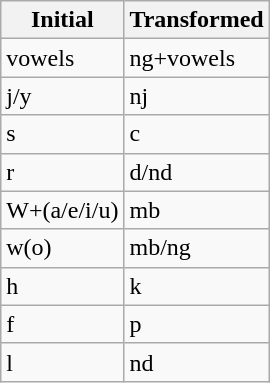<table class="wikitable">
<tr>
<th>Initial</th>
<th>Transformed</th>
</tr>
<tr>
<td>vowels</td>
<td>ng+vowels</td>
</tr>
<tr>
<td>j/y</td>
<td>nj</td>
</tr>
<tr>
<td>s</td>
<td>c</td>
</tr>
<tr>
<td>r</td>
<td>d/nd</td>
</tr>
<tr>
<td>W+(a/e/i/u)</td>
<td>mb</td>
</tr>
<tr>
<td>w(o)</td>
<td>mb/ng</td>
</tr>
<tr>
<td>h</td>
<td>k</td>
</tr>
<tr>
<td>f</td>
<td>p</td>
</tr>
<tr>
<td>l</td>
<td>nd</td>
</tr>
</table>
